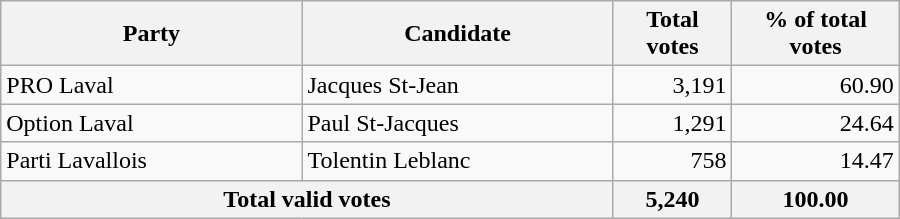<table style="width:600px;" class="wikitable">
<tr style="background-color:#E9E9E9">
<th colspan="2" style="width: 200px">Party</th>
<th colspan="1" style="width: 200px">Candidate</th>
<th align="right">Total votes</th>
<th align="right">% of total votes</th>
</tr>
<tr>
<td colspan="2" align="left">PRO Laval</td>
<td align="left">Jacques St-Jean</td>
<td align="right">3,191</td>
<td align="right">60.90</td>
</tr>
<tr>
<td colspan="2" align="left">Option Laval</td>
<td align="left">Paul St-Jacques</td>
<td align="right">1,291</td>
<td align="right">24.64</td>
</tr>
<tr>
<td colspan="2" align="left">Parti Lavallois</td>
<td align="left">Tolentin Leblanc</td>
<td align="right">758</td>
<td align="right">14.47</td>
</tr>
<tr bgcolor="#EEEEEE">
<th colspan="3"  align="left">Total valid votes</th>
<th align="right">5,240</th>
<th align="right">100.00</th>
</tr>
</table>
